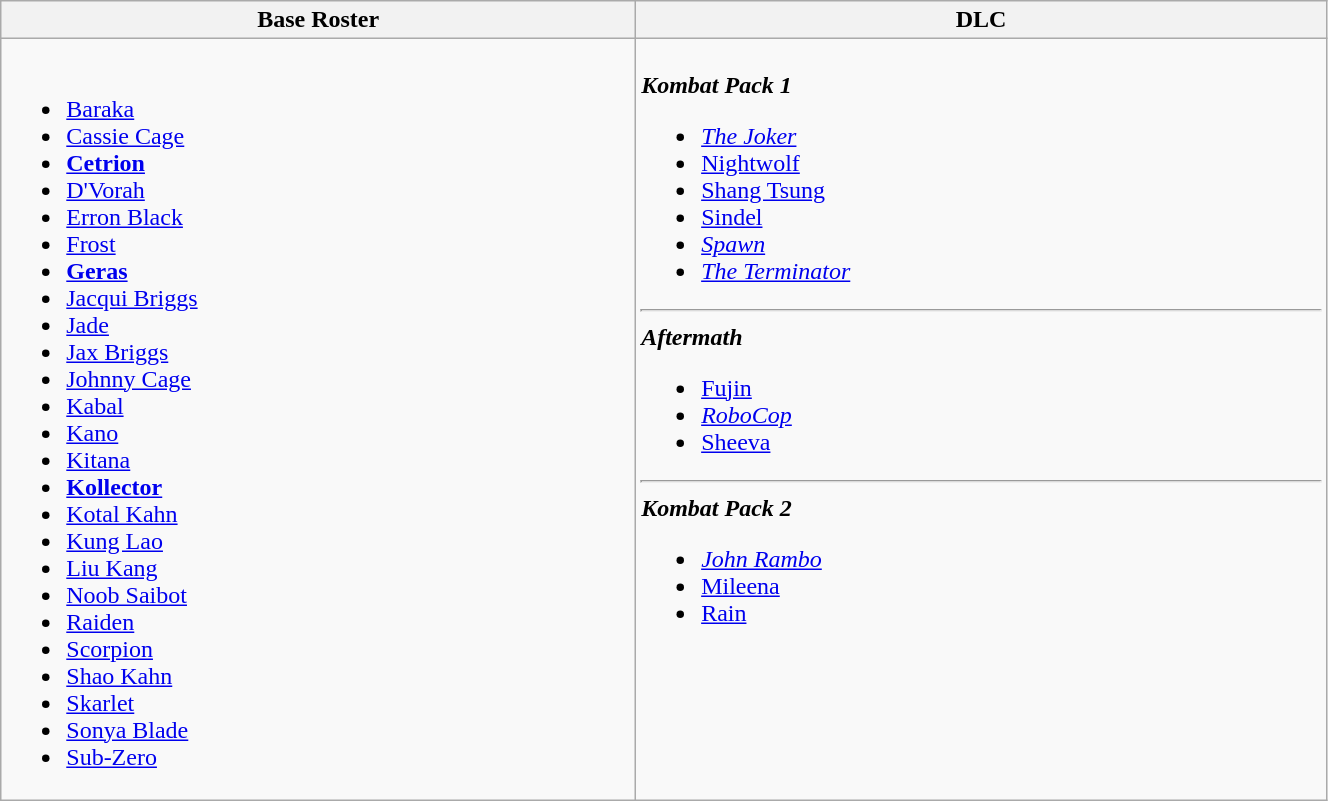<table class="wikitable" style="width: 70%; max-width: 80em;">
<tr>
<th scope="col">Base Roster</th>
<th scope="col">DLC</th>
</tr>
<tr>
<td style="vertical-align: top;"><br><ul><li><a href='#'>Baraka</a></li><li><a href='#'>Cassie Cage</a></li><li><strong><a href='#'>Cetrion</a></strong></li><li><a href='#'>D'Vorah</a></li><li><a href='#'>Erron Black</a></li><li><a href='#'>Frost</a></li><li><strong><a href='#'>Geras</a></strong></li><li><a href='#'>Jacqui Briggs</a></li><li><a href='#'>Jade</a></li><li><a href='#'>Jax Briggs</a></li><li><a href='#'>Johnny Cage</a></li><li><a href='#'>Kabal</a></li><li><a href='#'>Kano</a></li><li><a href='#'>Kitana</a></li><li><strong><a href='#'>Kollector</a></strong></li><li><a href='#'>Kotal Kahn</a></li><li><a href='#'>Kung Lao</a></li><li><a href='#'>Liu Kang</a></li><li><a href='#'>Noob Saibot</a></li><li><a href='#'>Raiden</a></li><li><a href='#'>Scorpion</a></li><li><a href='#'>Shao Kahn</a></li><li><a href='#'>Skarlet</a></li><li><a href='#'>Sonya Blade</a></li><li><a href='#'>Sub-Zero</a></li></ul></td>
<td style="vertical-align: top;"><br><strong><em>Kombat Pack 1</em></strong><ul><li><em><a href='#'>The Joker</a></em></li><li><a href='#'>Nightwolf</a></li><li><a href='#'>Shang Tsung</a></li><li><a href='#'>Sindel</a></li><li><em><a href='#'>Spawn</a></em></li><li><em><a href='#'>The Terminator</a></em></li></ul><hr>
<strong><em>Aftermath</em></strong><ul><li><a href='#'>Fujin</a></li><li><em><a href='#'>RoboCop</a></em></li><li><a href='#'>Sheeva</a></li></ul><hr>
<strong><em>Kombat Pack 2</em></strong><ul><li><em><a href='#'>John Rambo</a></em></li><li><a href='#'>Mileena</a></li><li><a href='#'>Rain</a></li></ul></td>
</tr>
</table>
